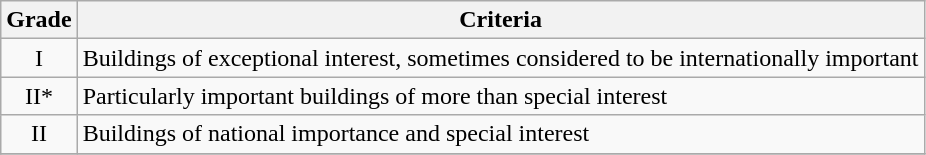<table class="wikitable" border="1">
<tr>
<th>Grade</th>
<th>Criteria</th>
</tr>
<tr>
<td align="center" >I</td>
<td>Buildings of exceptional interest, sometimes considered to be internationally important</td>
</tr>
<tr>
<td align="center" >II*</td>
<td>Particularly important buildings of more than special interest</td>
</tr>
<tr>
<td align="center" >II</td>
<td>Buildings of national importance and special interest</td>
</tr>
<tr>
</tr>
</table>
